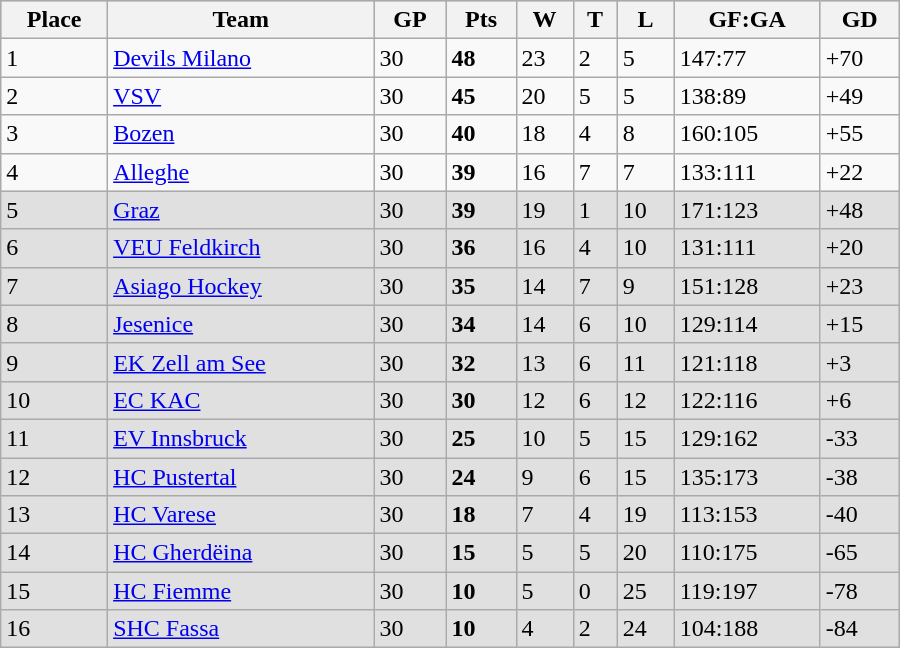<table class="wikitable" width="600px">
<tr style="background-color:#c0c0c0;">
<th>Place</th>
<th>Team</th>
<th>GP</th>
<th>Pts</th>
<th>W</th>
<th>T</th>
<th>L</th>
<th>GF:GA</th>
<th>GD</th>
</tr>
<tr>
<td>1</td>
<td> <a href='#'>Devils Milano</a></td>
<td>30</td>
<td><strong>48</strong></td>
<td>23</td>
<td>2</td>
<td>5</td>
<td>147:77</td>
<td>+70</td>
</tr>
<tr>
<td>2</td>
<td> <a href='#'>VSV</a></td>
<td>30</td>
<td><strong>45</strong></td>
<td>20</td>
<td>5</td>
<td>5</td>
<td>138:89</td>
<td>+49</td>
</tr>
<tr>
<td>3</td>
<td> <a href='#'>Bozen</a></td>
<td>30</td>
<td><strong>40</strong></td>
<td>18</td>
<td>4</td>
<td>8</td>
<td>160:105</td>
<td>+55</td>
</tr>
<tr>
<td>4</td>
<td> <a href='#'>Alleghe</a></td>
<td>30</td>
<td><strong>39</strong></td>
<td>16</td>
<td>7</td>
<td>7</td>
<td>133:111</td>
<td>+22</td>
</tr>
<tr bgcolor="#e0e0e0">
<td>5</td>
<td> <a href='#'>Graz</a></td>
<td>30</td>
<td><strong>39</strong></td>
<td>19</td>
<td>1</td>
<td>10</td>
<td>171:123</td>
<td>+48</td>
</tr>
<tr bgcolor="#e0e0e0">
<td>6</td>
<td> <a href='#'>VEU Feldkirch</a></td>
<td>30</td>
<td><strong>36</strong></td>
<td>16</td>
<td>4</td>
<td>10</td>
<td>131:111</td>
<td>+20</td>
</tr>
<tr bgcolor="#e0e0e0">
<td>7</td>
<td> <a href='#'>Asiago Hockey</a></td>
<td>30</td>
<td><strong>35</strong></td>
<td>14</td>
<td>7</td>
<td>9</td>
<td>151:128</td>
<td>+23</td>
</tr>
<tr bgcolor="#e0e0e0">
<td>8</td>
<td> <a href='#'>Jesenice</a></td>
<td>30</td>
<td><strong>34</strong></td>
<td>14</td>
<td>6</td>
<td>10</td>
<td>129:114</td>
<td>+15</td>
</tr>
<tr bgcolor="#e0e0e0">
<td>9</td>
<td> <a href='#'>EK Zell am See</a></td>
<td>30</td>
<td><strong>32</strong></td>
<td>13</td>
<td>6</td>
<td>11</td>
<td>121:118</td>
<td>+3</td>
</tr>
<tr bgcolor="#e0e0e0">
<td>10</td>
<td> <a href='#'>EC KAC</a></td>
<td>30</td>
<td><strong>30</strong></td>
<td>12</td>
<td>6</td>
<td>12</td>
<td>122:116</td>
<td>+6</td>
</tr>
<tr bgcolor="#e0e0e0">
<td>11</td>
<td> <a href='#'>EV Innsbruck</a></td>
<td>30</td>
<td><strong>25</strong></td>
<td>10</td>
<td>5</td>
<td>15</td>
<td>129:162</td>
<td>-33</td>
</tr>
<tr bgcolor="#e0e0e0">
<td>12</td>
<td> <a href='#'>HC Pustertal</a></td>
<td>30</td>
<td><strong>24</strong></td>
<td>9</td>
<td>6</td>
<td>15</td>
<td>135:173</td>
<td>-38</td>
</tr>
<tr bgcolor="#e0e0e0">
<td>13</td>
<td> <a href='#'>HC Varese</a></td>
<td>30</td>
<td><strong>18</strong></td>
<td>7</td>
<td>4</td>
<td>19</td>
<td>113:153</td>
<td>-40</td>
</tr>
<tr bgcolor="#e0e0e0">
<td>14</td>
<td> <a href='#'>HC Gherdëina</a></td>
<td>30</td>
<td><strong>15</strong></td>
<td>5</td>
<td>5</td>
<td>20</td>
<td>110:175</td>
<td>-65</td>
</tr>
<tr bgcolor="#e0e0e0">
<td>15</td>
<td> <a href='#'>HC Fiemme</a></td>
<td>30</td>
<td><strong>10</strong></td>
<td>5</td>
<td>0</td>
<td>25</td>
<td>119:197</td>
<td>-78</td>
</tr>
<tr bgcolor="#e0e0e0">
<td>16</td>
<td> <a href='#'>SHC Fassa</a></td>
<td>30</td>
<td><strong>10</strong></td>
<td>4</td>
<td>2</td>
<td>24</td>
<td>104:188</td>
<td>-84</td>
</tr>
</table>
